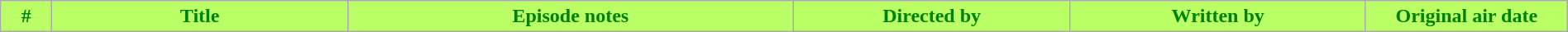<table class="wikitable plainrowheaders" style="width:100%; margin:auto; background:#FFFFFF;">
<tr style="color:green">
<th style="background-color:#BBFF66;" width="20">#</th>
<th style="background-color:#BBFF66;" width="150">Title</th>
<th style="background-color:#BBFF66;" width="230">Episode notes</th>
<th style="background-color:#BBFF66;" width="140">Directed by</th>
<th style="background-color:#BBFF66;" width="150">Written by</th>
<th style="background-color:#BBFF66;" width="100">Original air date<br>























































 

































































































</th>
</tr>
</table>
